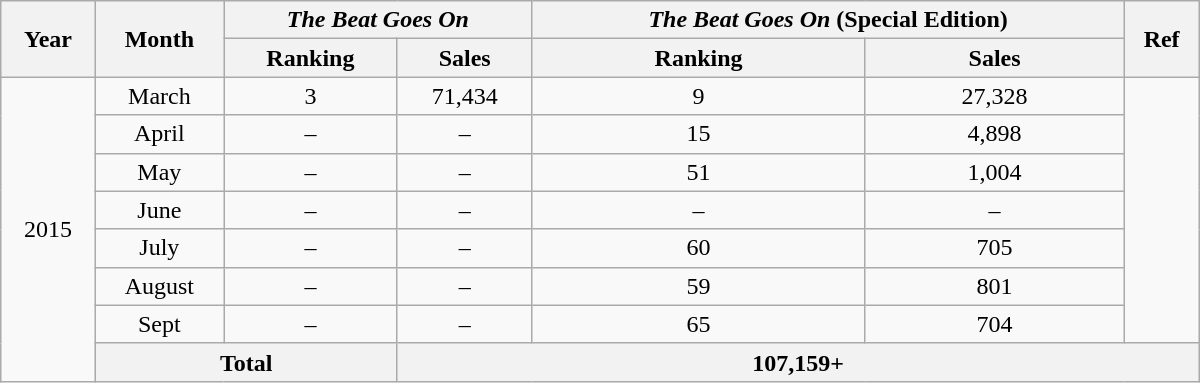<table class="wikitable" style="text-align:center; width:800px">
<tr>
<th rowspan=2>Year</th>
<th rowspan=2>Month</th>
<th colspan=2><em>The Beat Goes On</em></th>
<th colspan=2><em>The Beat Goes On</em> (Special Edition)</th>
<th rowspan=2>Ref</th>
</tr>
<tr>
<th>Ranking</th>
<th>Sales</th>
<th>Ranking</th>
<th>Sales</th>
</tr>
<tr>
<td rowspan=8>2015</td>
<td>March</td>
<td>3</td>
<td>71,434</td>
<td>9</td>
<td>27,328</td>
<td rowspan=7></td>
</tr>
<tr>
<td>April</td>
<td>–</td>
<td>–</td>
<td>15</td>
<td>4,898</td>
</tr>
<tr>
<td>May</td>
<td>–</td>
<td>–</td>
<td>51</td>
<td>1,004</td>
</tr>
<tr>
<td>June</td>
<td>–</td>
<td>–</td>
<td>–</td>
<td>–</td>
</tr>
<tr>
<td>July</td>
<td>–</td>
<td>–</td>
<td>60</td>
<td>705</td>
</tr>
<tr>
<td>August</td>
<td>–</td>
<td>–</td>
<td>59</td>
<td>801</td>
</tr>
<tr>
<td>Sept</td>
<td>–</td>
<td>–</td>
<td>65</td>
<td>704</td>
</tr>
<tr>
<th colspan=2>Total</th>
<th colspan=8>107,159+</th>
</tr>
</table>
